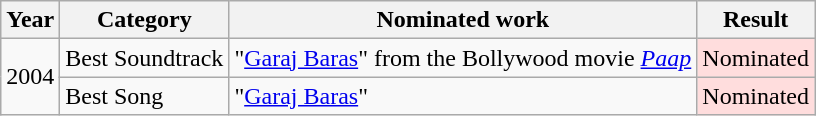<table class="wikitable">
<tr>
<th>Year</th>
<th>Category</th>
<th>Nominated work</th>
<th>Result</th>
</tr>
<tr>
<td rowspan="5">2004</td>
<td>Best Soundtrack</td>
<td>"<a href='#'>Garaj Baras</a>" from the Bollywood movie <em><a href='#'>Paap</a></em></td>
<td style="background: #ffdddd" align="center" class="table-yes2">Nominated</td>
</tr>
<tr>
<td>Best Song</td>
<td>"<a href='#'>Garaj Baras</a>"</td>
<td style="background: #ffdddd" align="center" class="table-yes2">Nominated</td>
</tr>
</table>
